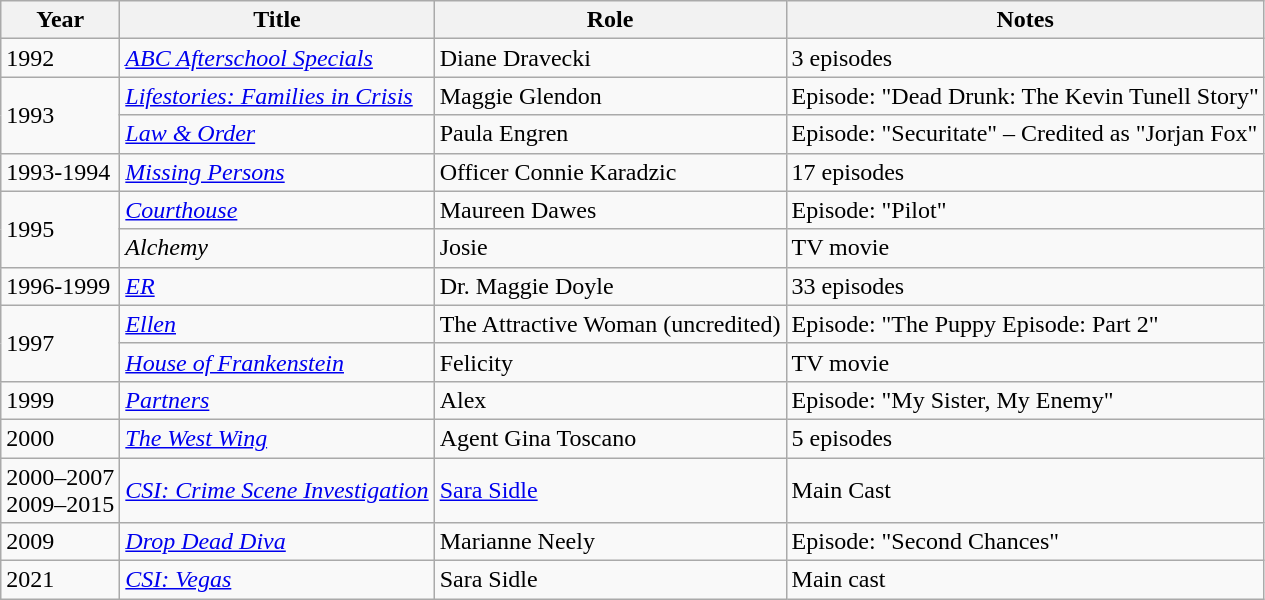<table class="wikitable sortable">
<tr>
<th>Year</th>
<th>Title</th>
<th>Role</th>
<th class="unsortable">Notes</th>
</tr>
<tr>
<td>1992</td>
<td><em><a href='#'>ABC Afterschool Specials</a></em></td>
<td>Diane Dravecki</td>
<td>3 episodes</td>
</tr>
<tr>
<td rowspan=2>1993</td>
<td><em><a href='#'>Lifestories: Families in Crisis</a></em></td>
<td>Maggie Glendon</td>
<td>Episode: "Dead Drunk: The Kevin Tunell Story"</td>
</tr>
<tr>
<td><em><a href='#'>Law & Order</a></em></td>
<td>Paula Engren</td>
<td>Episode: "Securitate" – Credited as "Jorjan Fox"</td>
</tr>
<tr>
<td>1993-1994</td>
<td><em><a href='#'>Missing Persons</a></em></td>
<td>Officer Connie Karadzic</td>
<td>17 episodes</td>
</tr>
<tr>
<td rowspan=2>1995</td>
<td><em><a href='#'>Courthouse</a></em></td>
<td>Maureen Dawes</td>
<td>Episode: "Pilot"</td>
</tr>
<tr>
<td><em>Alchemy</em></td>
<td>Josie</td>
<td>TV movie</td>
</tr>
<tr>
<td>1996-1999</td>
<td><em><a href='#'>ER</a></em></td>
<td>Dr. Maggie Doyle</td>
<td>33 episodes</td>
</tr>
<tr>
<td rowspan=2>1997</td>
<td><em><a href='#'>Ellen</a></em></td>
<td>The Attractive Woman (uncredited)</td>
<td>Episode: "The Puppy Episode: Part 2"</td>
</tr>
<tr>
<td><em><a href='#'>House of Frankenstein</a></em></td>
<td>Felicity</td>
<td>TV movie</td>
</tr>
<tr>
<td>1999</td>
<td><em><a href='#'>Partners</a></em></td>
<td>Alex</td>
<td>Episode: "My Sister, My Enemy"</td>
</tr>
<tr>
<td>2000</td>
<td><em><a href='#'>The West Wing</a></em></td>
<td>Agent Gina Toscano</td>
<td>5 episodes</td>
</tr>
<tr>
<td>2000–2007<br>2009–2015</td>
<td><em><a href='#'>CSI: Crime Scene Investigation</a></em></td>
<td><a href='#'>Sara Sidle</a></td>
<td>Main Cast</td>
</tr>
<tr>
<td>2009</td>
<td><em><a href='#'>Drop Dead Diva</a></em></td>
<td>Marianne Neely</td>
<td>Episode: "Second Chances"</td>
</tr>
<tr>
<td>2021</td>
<td><em><a href='#'>CSI: Vegas</a></em></td>
<td>Sara Sidle</td>
<td>Main cast</td>
</tr>
</table>
